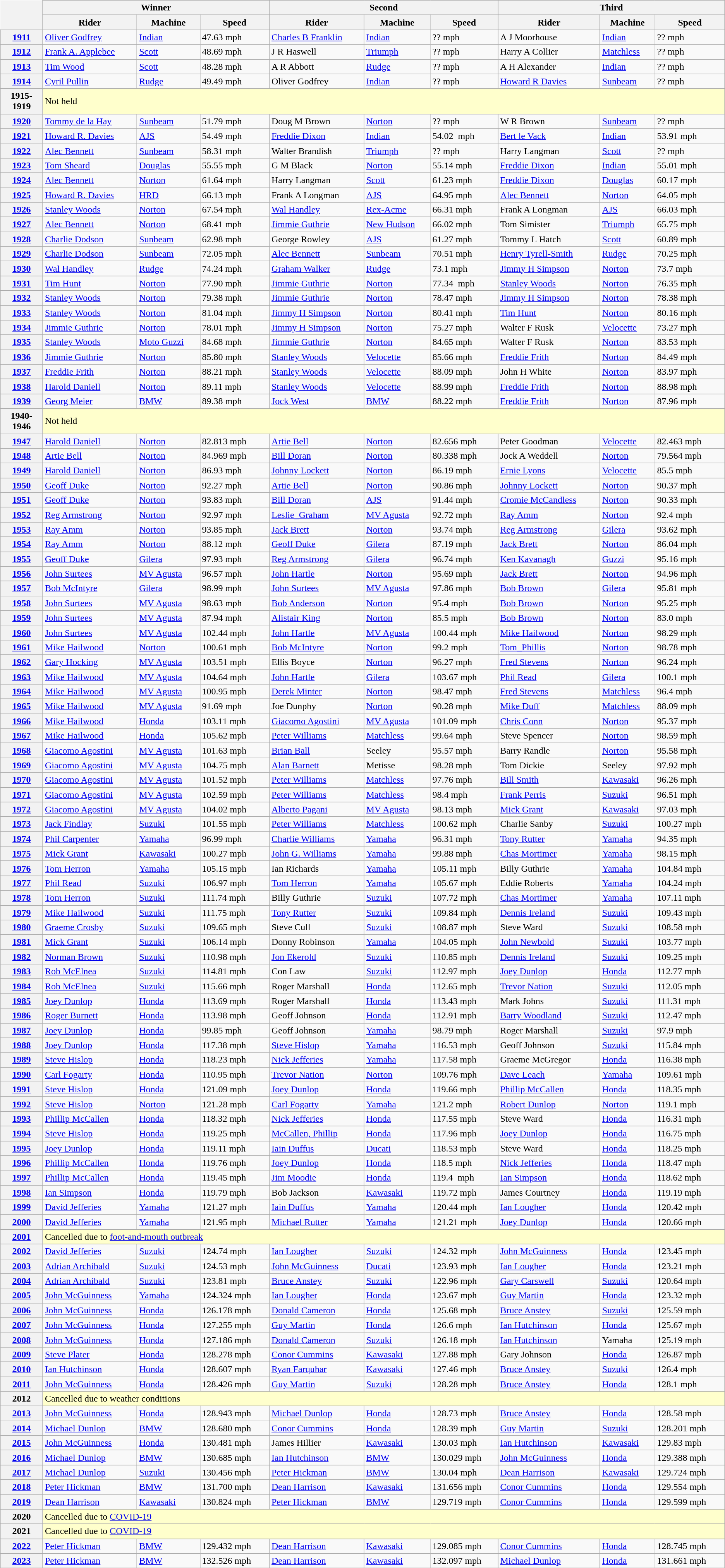<table class="wikitable" style="border: none;">
<tr>
<th colspan="1" rowspan="2" style="border: none;"></th>
<th style="width: 400px" colspan="3">Winner</th>
<th style="width: 400px" colspan="3">Second</th>
<th style="width: 400px" colspan="3">Third</th>
</tr>
<tr>
<th>Rider</th>
<th>Machine</th>
<th>Speed</th>
<th>Rider</th>
<th>Machine</th>
<th>Speed</th>
<th>Rider</th>
<th>Machine</th>
<th>Speed</th>
</tr>
<tr>
<th><a href='#'>1911</a></th>
<td> <a href='#'>Oliver Godfrey</a></td>
<td><a href='#'>Indian</a></td>
<td>47.63 mph</td>
<td> <a href='#'>Charles B Franklin</a></td>
<td><a href='#'>Indian</a></td>
<td>?? mph</td>
<td> A J Moorhouse</td>
<td><a href='#'>Indian</a></td>
<td>?? mph</td>
</tr>
<tr>
<th><a href='#'>1912</a></th>
<td> <a href='#'>Frank A. Applebee</a></td>
<td><a href='#'>Scott</a></td>
<td>48.69 mph</td>
<td> J R Haswell</td>
<td><a href='#'>Triumph</a></td>
<td>?? mph</td>
<td> Harry A Collier</td>
<td><a href='#'>Matchless</a></td>
<td>?? mph</td>
</tr>
<tr>
<th><a href='#'>1913</a></th>
<td> <a href='#'>Tim Wood</a></td>
<td><a href='#'>Scott</a></td>
<td>48.28 mph</td>
<td> A R Abbott</td>
<td><a href='#'>Rudge</a></td>
<td>?? mph</td>
<td> A H Alexander</td>
<td><a href='#'>Indian</a></td>
<td>?? mph</td>
</tr>
<tr>
<th><a href='#'>1914</a></th>
<td> <a href='#'>Cyril Pullin</a></td>
<td><a href='#'>Rudge</a></td>
<td>49.49 mph</td>
<td> Oliver Godfrey</td>
<td><a href='#'>Indian</a></td>
<td>?? mph</td>
<td> <a href='#'>Howard R Davies</a></td>
<td><a href='#'>Sunbeam</a></td>
<td>?? mph</td>
</tr>
<tr>
<th>1915-1919</th>
<td colspan=9 style="background: #ffffcc;">Not held</td>
</tr>
<tr>
<th><a href='#'>1920</a></th>
<td> <a href='#'>Tommy de la Hay</a></td>
<td><a href='#'>Sunbeam</a></td>
<td>51.79 mph</td>
<td> Doug M Brown</td>
<td><a href='#'>Norton</a></td>
<td>?? mph</td>
<td> W R Brown</td>
<td><a href='#'>Sunbeam</a></td>
<td>?? mph</td>
</tr>
<tr>
<th><a href='#'>1921</a></th>
<td> <a href='#'>Howard R. Davies</a></td>
<td><a href='#'>AJS</a></td>
<td>54.49 mph</td>
<td> <a href='#'>Freddie Dixon</a></td>
<td><a href='#'>Indian</a></td>
<td>54.02  mph</td>
<td> <a href='#'>Bert le Vack</a></td>
<td><a href='#'>Indian</a></td>
<td>53.91 mph</td>
</tr>
<tr>
<th><a href='#'>1922</a></th>
<td> <a href='#'>Alec Bennett</a></td>
<td><a href='#'>Sunbeam</a></td>
<td>58.31 mph</td>
<td>	Walter Brandish</td>
<td><a href='#'>Triumph</a></td>
<td>?? mph</td>
<td> Harry Langman</td>
<td><a href='#'>Scott</a></td>
<td>?? mph</td>
</tr>
<tr>
<th><a href='#'>1923</a></th>
<td> <a href='#'>Tom Sheard</a></td>
<td><a href='#'>Douglas</a></td>
<td>55.55 mph</td>
<td> G M Black</td>
<td><a href='#'>Norton</a></td>
<td>55.14 mph</td>
<td> <a href='#'>Freddie Dixon</a></td>
<td><a href='#'>Indian</a></td>
<td>55.01 mph</td>
</tr>
<tr>
<th><a href='#'>1924</a></th>
<td> <a href='#'>Alec Bennett</a></td>
<td><a href='#'>Norton</a></td>
<td>61.64 mph</td>
<td> Harry Langman</td>
<td><a href='#'>Scott</a></td>
<td>61.23 mph</td>
<td> <a href='#'>Freddie Dixon</a></td>
<td><a href='#'>Douglas</a></td>
<td>60.17 mph</td>
</tr>
<tr>
<th><a href='#'>1925</a></th>
<td> <a href='#'>Howard R. Davies</a></td>
<td><a href='#'>HRD</a></td>
<td>66.13 mph</td>
<td> Frank A Longman</td>
<td><a href='#'>AJS</a></td>
<td>64.95 mph</td>
<td> <a href='#'>Alec Bennett</a></td>
<td><a href='#'>Norton</a></td>
<td>64.05 mph</td>
</tr>
<tr>
<th><a href='#'>1926</a></th>
<td> <a href='#'>Stanley Woods</a></td>
<td><a href='#'>Norton</a></td>
<td>67.54 mph</td>
<td> <a href='#'>Wal Handley</a></td>
<td><a href='#'>Rex-Acme</a></td>
<td>66.31 mph</td>
<td> Frank A Longman</td>
<td><a href='#'>AJS</a></td>
<td>66.03 mph</td>
</tr>
<tr>
<th><a href='#'>1927</a></th>
<td> <a href='#'>Alec Bennett</a></td>
<td><a href='#'>Norton</a></td>
<td>68.41 mph</td>
<td> <a href='#'>Jimmie Guthrie</a></td>
<td><a href='#'>New Hudson</a></td>
<td>66.02 mph</td>
<td> Tom Simister</td>
<td><a href='#'>Triumph</a></td>
<td>65.75 mph</td>
</tr>
<tr>
<th><a href='#'>1928</a></th>
<td> <a href='#'>Charlie Dodson</a></td>
<td><a href='#'>Sunbeam</a></td>
<td>62.98 mph</td>
<td> George Rowley</td>
<td><a href='#'>AJS</a></td>
<td>61.27 mph</td>
<td> Tommy L Hatch</td>
<td><a href='#'>Scott</a></td>
<td>60.89 mph</td>
</tr>
<tr>
<th><a href='#'>1929</a></th>
<td> <a href='#'>Charlie Dodson</a></td>
<td><a href='#'>Sunbeam</a></td>
<td>72.05 mph</td>
<td> <a href='#'>Alec Bennett</a></td>
<td><a href='#'>Sunbeam</a></td>
<td>70.51 mph</td>
<td> <a href='#'>Henry Tyrell-Smith</a></td>
<td><a href='#'>Rudge</a></td>
<td>70.25 mph</td>
</tr>
<tr>
<th><a href='#'>1930</a></th>
<td> <a href='#'>Wal Handley</a></td>
<td><a href='#'>Rudge</a></td>
<td>74.24 mph</td>
<td> <a href='#'>Graham Walker</a></td>
<td><a href='#'>Rudge</a></td>
<td>73.1 mph</td>
<td> <a href='#'>Jimmy H Simpson</a></td>
<td><a href='#'>Norton</a></td>
<td>73.7 mph</td>
</tr>
<tr>
<th><a href='#'>1931</a></th>
<td> <a href='#'>Tim Hunt</a></td>
<td><a href='#'>Norton</a></td>
<td>77.90 mph</td>
<td> <a href='#'>Jimmie Guthrie</a></td>
<td><a href='#'>Norton</a></td>
<td>77.34  mph</td>
<td> <a href='#'>Stanley Woods</a></td>
<td><a href='#'>Norton</a></td>
<td>76.35 mph</td>
</tr>
<tr>
<th><a href='#'>1932</a></th>
<td> <a href='#'>Stanley Woods</a></td>
<td><a href='#'>Norton</a></td>
<td>79.38 mph</td>
<td> <a href='#'>Jimmie Guthrie</a></td>
<td><a href='#'>Norton</a></td>
<td>78.47 mph</td>
<td> <a href='#'>Jimmy H Simpson</a></td>
<td><a href='#'>Norton</a></td>
<td>78.38 mph</td>
</tr>
<tr>
<th><a href='#'>1933</a></th>
<td> <a href='#'>Stanley Woods</a></td>
<td><a href='#'>Norton</a></td>
<td>81.04 mph</td>
<td> <a href='#'>Jimmy H Simpson</a></td>
<td><a href='#'>Norton</a></td>
<td>80.41 mph</td>
<td> <a href='#'>Tim Hunt</a></td>
<td><a href='#'>Norton</a></td>
<td>80.16 mph</td>
</tr>
<tr>
<th><a href='#'>1934</a></th>
<td> <a href='#'>Jimmie Guthrie</a></td>
<td><a href='#'>Norton</a></td>
<td>78.01 mph</td>
<td> <a href='#'>Jimmy H Simpson</a></td>
<td><a href='#'>Norton</a></td>
<td>75.27 mph</td>
<td> Walter F Rusk</td>
<td><a href='#'>Velocette</a></td>
<td>73.27 mph</td>
</tr>
<tr>
<th><a href='#'>1935</a></th>
<td> <a href='#'>Stanley Woods</a></td>
<td><a href='#'>Moto Guzzi</a></td>
<td>84.68 mph</td>
<td> <a href='#'>Jimmie Guthrie</a></td>
<td><a href='#'>Norton</a></td>
<td>84.65 mph</td>
<td> Walter F Rusk</td>
<td><a href='#'>Norton</a></td>
<td>83.53 mph</td>
</tr>
<tr>
<th><a href='#'>1936</a></th>
<td> <a href='#'>Jimmie Guthrie</a></td>
<td><a href='#'>Norton</a></td>
<td>85.80 mph</td>
<td> <a href='#'>Stanley Woods</a></td>
<td><a href='#'>Velocette</a></td>
<td>85.66 mph</td>
<td> <a href='#'>Freddie Frith</a></td>
<td><a href='#'>Norton</a></td>
<td>84.49 mph</td>
</tr>
<tr>
<th><a href='#'>1937</a></th>
<td> <a href='#'>Freddie Frith</a></td>
<td><a href='#'>Norton</a></td>
<td>88.21 mph</td>
<td> <a href='#'>Stanley Woods</a></td>
<td><a href='#'>Velocette</a></td>
<td>88.09 mph</td>
<td> John H White</td>
<td><a href='#'>Norton</a></td>
<td>83.97 mph</td>
</tr>
<tr>
<th><a href='#'>1938</a></th>
<td> <a href='#'>Harold Daniell</a></td>
<td><a href='#'>Norton</a></td>
<td>89.11 mph</td>
<td> <a href='#'>Stanley Woods</a></td>
<td><a href='#'>Velocette</a></td>
<td>88.99 mph</td>
<td> <a href='#'>Freddie Frith</a></td>
<td><a href='#'>Norton</a></td>
<td>88.98 mph</td>
</tr>
<tr>
<th><a href='#'>1939</a></th>
<td> <a href='#'>Georg Meier</a></td>
<td><a href='#'>BMW</a></td>
<td>89.38 mph</td>
<td> <a href='#'>Jock West</a></td>
<td><a href='#'>BMW</a></td>
<td>88.22 mph</td>
<td> <a href='#'>Freddie Frith</a></td>
<td><a href='#'>Norton</a></td>
<td>87.96 mph</td>
</tr>
<tr>
<th>1940-1946</th>
<td colspan=9 style="background: #ffffcc;">Not held</td>
</tr>
<tr>
<th><a href='#'>1947</a></th>
<td> <a href='#'>Harold Daniell</a></td>
<td><a href='#'>Norton</a></td>
<td>82.813 mph</td>
<td> <a href='#'>Artie Bell</a></td>
<td><a href='#'>Norton</a></td>
<td>82.656 mph</td>
<td> Peter Goodman</td>
<td><a href='#'>Velocette</a></td>
<td>82.463 mph</td>
</tr>
<tr>
<th><a href='#'>1948</a></th>
<td> <a href='#'>Artie Bell</a></td>
<td><a href='#'>Norton</a></td>
<td>84.969 mph</td>
<td> <a href='#'>Bill Doran</a></td>
<td><a href='#'>Norton</a></td>
<td>80.338 mph</td>
<td> Jock A Weddell</td>
<td><a href='#'>Norton</a></td>
<td>79.564 mph</td>
</tr>
<tr>
<th><a href='#'>1949</a></th>
<td> <a href='#'>Harold Daniell</a></td>
<td><a href='#'>Norton</a></td>
<td>86.93 mph</td>
<td> <a href='#'>Johnny Lockett</a></td>
<td><a href='#'>Norton</a></td>
<td>86.19 mph</td>
<td> <a href='#'>Ernie Lyons</a></td>
<td><a href='#'>Velocette</a></td>
<td>85.5 mph</td>
</tr>
<tr>
<th><a href='#'>1950</a></th>
<td> <a href='#'>Geoff Duke</a></td>
<td><a href='#'>Norton</a></td>
<td>92.27 mph</td>
<td> <a href='#'>Artie Bell</a></td>
<td><a href='#'>Norton</a></td>
<td>90.86 mph</td>
<td> <a href='#'>Johnny Lockett</a></td>
<td><a href='#'>Norton</a></td>
<td>90.37 mph</td>
</tr>
<tr>
<th><a href='#'>1951</a></th>
<td> <a href='#'>Geoff Duke</a></td>
<td><a href='#'>Norton</a></td>
<td>93.83 mph</td>
<td> <a href='#'>Bill Doran</a></td>
<td><a href='#'>AJS</a></td>
<td>91.44 mph</td>
<td> <a href='#'>Cromie McCandless</a></td>
<td><a href='#'>Norton</a></td>
<td>90.33 mph</td>
</tr>
<tr>
<th><a href='#'>1952</a></th>
<td> <a href='#'>Reg Armstrong</a></td>
<td><a href='#'>Norton</a></td>
<td>92.97 mph</td>
<td> <a href='#'>Leslie_Graham</a></td>
<td><a href='#'>MV Agusta</a></td>
<td>92.72 mph</td>
<td> <a href='#'>Ray Amm</a></td>
<td><a href='#'>Norton</a></td>
<td>92.4 mph</td>
</tr>
<tr>
<th><a href='#'>1953</a></th>
<td> <a href='#'>Ray Amm</a></td>
<td><a href='#'>Norton</a></td>
<td>93.85 mph</td>
<td> <a href='#'>Jack Brett</a></td>
<td><a href='#'>Norton</a></td>
<td>93.74 mph</td>
<td> <a href='#'>Reg Armstrong</a></td>
<td><a href='#'>Gilera</a></td>
<td>93.62 mph</td>
</tr>
<tr>
<th><a href='#'>1954</a></th>
<td> <a href='#'>Ray Amm</a></td>
<td><a href='#'>Norton</a></td>
<td>88.12 mph</td>
<td> <a href='#'>Geoff Duke</a></td>
<td><a href='#'>Gilera</a></td>
<td>87.19 mph</td>
<td> <a href='#'>Jack Brett</a></td>
<td><a href='#'>Norton</a></td>
<td>86.04 mph</td>
</tr>
<tr>
<th><a href='#'>1955</a></th>
<td> <a href='#'>Geoff Duke</a></td>
<td><a href='#'>Gilera</a></td>
<td>97.93 mph</td>
<td> <a href='#'>Reg Armstrong</a></td>
<td><a href='#'>Gilera</a></td>
<td>96.74 mph</td>
<td> <a href='#'>Ken Kavanagh</a></td>
<td><a href='#'>Guzzi</a></td>
<td>95.16 mph</td>
</tr>
<tr>
<th><a href='#'>1956</a></th>
<td> <a href='#'>John Surtees</a></td>
<td><a href='#'>MV Agusta</a></td>
<td>96.57 mph</td>
<td> <a href='#'>John Hartle</a></td>
<td><a href='#'>Norton</a></td>
<td>95.69 mph</td>
<td> <a href='#'>Jack Brett</a></td>
<td><a href='#'>Norton</a></td>
<td>94.96 mph</td>
</tr>
<tr>
<th><a href='#'>1957</a></th>
<td> <a href='#'>Bob McIntyre</a></td>
<td><a href='#'>Gilera</a></td>
<td>98.99 mph</td>
<td> <a href='#'>John Surtees</a></td>
<td><a href='#'>MV Agusta</a></td>
<td>97.86 mph</td>
<td> <a href='#'>Bob Brown</a></td>
<td><a href='#'>Gilera</a></td>
<td>95.81 mph</td>
</tr>
<tr>
<th><a href='#'>1958</a></th>
<td> <a href='#'>John Surtees</a></td>
<td><a href='#'>MV Agusta</a></td>
<td>98.63 mph</td>
<td> <a href='#'>Bob Anderson</a></td>
<td><a href='#'>Norton</a></td>
<td>95.4 mph</td>
<td> <a href='#'>Bob Brown</a></td>
<td><a href='#'>Norton</a></td>
<td>95.25 mph</td>
</tr>
<tr>
<th><a href='#'>1959</a></th>
<td> <a href='#'>John Surtees</a></td>
<td><a href='#'>MV Agusta</a></td>
<td>87.94 mph</td>
<td> <a href='#'>Alistair King</a></td>
<td><a href='#'>Norton</a></td>
<td>85.5 mph</td>
<td> <a href='#'>Bob Brown</a></td>
<td><a href='#'>Norton</a></td>
<td>83.0 mph</td>
</tr>
<tr>
<th><a href='#'>1960</a></th>
<td> <a href='#'>John Surtees</a></td>
<td><a href='#'>MV Agusta</a></td>
<td>102.44 mph</td>
<td> <a href='#'>John Hartle</a></td>
<td><a href='#'>MV Agusta</a></td>
<td>100.44 mph</td>
<td> <a href='#'>Mike Hailwood</a></td>
<td><a href='#'>Norton</a></td>
<td>98.29 mph</td>
</tr>
<tr>
<th><a href='#'>1961</a></th>
<td> <a href='#'>Mike Hailwood</a></td>
<td><a href='#'>Norton</a></td>
<td>100.61 mph</td>
<td> <a href='#'>Bob McIntyre</a></td>
<td><a href='#'>Norton</a></td>
<td>99.2 mph</td>
<td> <a href='#'>Tom_Phillis</a></td>
<td><a href='#'>Norton</a></td>
<td>98.78 mph</td>
</tr>
<tr>
<th><a href='#'>1962</a></th>
<td> <a href='#'>Gary Hocking</a></td>
<td><a href='#'>MV Agusta</a></td>
<td>103.51 mph</td>
<td> Ellis Boyce</td>
<td><a href='#'>Norton</a></td>
<td>96.27 mph</td>
<td> <a href='#'>Fred Stevens</a></td>
<td><a href='#'>Norton</a></td>
<td>96.24 mph</td>
</tr>
<tr>
<th><a href='#'>1963</a></th>
<td> <a href='#'>Mike Hailwood</a></td>
<td><a href='#'>MV Agusta</a></td>
<td>104.64 mph</td>
<td> <a href='#'>John Hartle</a></td>
<td><a href='#'>Gilera</a></td>
<td>103.67 mph</td>
<td> <a href='#'>Phil Read</a></td>
<td><a href='#'>Gilera</a></td>
<td>100.1 mph</td>
</tr>
<tr>
<th><a href='#'>1964</a></th>
<td> <a href='#'>Mike Hailwood</a></td>
<td><a href='#'>MV Agusta</a></td>
<td>100.95 mph</td>
<td> <a href='#'>Derek Minter</a></td>
<td><a href='#'>Norton</a></td>
<td>98.47 mph</td>
<td> <a href='#'>Fred Stevens</a></td>
<td><a href='#'>Matchless</a></td>
<td>96.4 mph</td>
</tr>
<tr>
<th><a href='#'>1965</a></th>
<td> <a href='#'>Mike Hailwood</a></td>
<td><a href='#'>MV Agusta</a></td>
<td>91.69 mph</td>
<td> Joe Dunphy</td>
<td><a href='#'>Norton</a></td>
<td>90.28 mph</td>
<td> <a href='#'>Mike Duff</a></td>
<td><a href='#'>Matchless</a></td>
<td>88.09 mph</td>
</tr>
<tr>
<th><a href='#'>1966</a></th>
<td> <a href='#'>Mike Hailwood</a></td>
<td><a href='#'>Honda</a></td>
<td>103.11 mph</td>
<td> <a href='#'>Giacomo Agostini</a></td>
<td><a href='#'>MV Agusta</a></td>
<td>101.09 mph</td>
<td> <a href='#'>Chris Conn</a></td>
<td><a href='#'>Norton</a></td>
<td>95.37 mph</td>
</tr>
<tr>
<th><a href='#'>1967</a></th>
<td> <a href='#'>Mike Hailwood</a></td>
<td><a href='#'>Honda</a></td>
<td>105.62 mph</td>
<td> <a href='#'>Peter Williams</a></td>
<td><a href='#'>Matchless</a></td>
<td>99.64 mph</td>
<td> Steve Spencer</td>
<td><a href='#'>Norton</a></td>
<td>98.59 mph</td>
</tr>
<tr>
<th><a href='#'>1968</a></th>
<td> <a href='#'>Giacomo Agostini</a></td>
<td><a href='#'>MV Agusta</a></td>
<td>101.63 mph</td>
<td> <a href='#'>Brian Ball</a></td>
<td>Seeley</td>
<td>95.57 mph</td>
<td> Barry Randle</td>
<td><a href='#'>Norton</a></td>
<td>95.58 mph</td>
</tr>
<tr>
<th><a href='#'>1969</a></th>
<td> <a href='#'>Giacomo Agostini</a></td>
<td><a href='#'>MV Agusta</a></td>
<td>104.75 mph</td>
<td> <a href='#'>Alan Barnett</a></td>
<td>Metisse</td>
<td>98.28 mph</td>
<td> Tom Dickie</td>
<td>Seeley</td>
<td>97.92 mph</td>
</tr>
<tr>
<th><a href='#'>1970</a></th>
<td> <a href='#'>Giacomo Agostini</a></td>
<td><a href='#'>MV Agusta</a></td>
<td>101.52 mph</td>
<td> <a href='#'>Peter Williams</a></td>
<td><a href='#'>Matchless</a></td>
<td>97.76 mph</td>
<td> <a href='#'>Bill Smith</a></td>
<td><a href='#'>Kawasaki</a></td>
<td>96.26 mph</td>
</tr>
<tr>
<th><a href='#'>1971</a></th>
<td> <a href='#'>Giacomo Agostini</a></td>
<td><a href='#'>MV Agusta</a></td>
<td>102.59 mph</td>
<td> <a href='#'>Peter Williams</a></td>
<td><a href='#'>Matchless</a></td>
<td>98.4 mph</td>
<td> <a href='#'>Frank Perris</a></td>
<td><a href='#'>Suzuki</a></td>
<td>96.51 mph</td>
</tr>
<tr>
<th><a href='#'>1972</a></th>
<td> <a href='#'>Giacomo Agostini</a></td>
<td><a href='#'>MV Agusta</a></td>
<td>104.02 mph</td>
<td> <a href='#'>Alberto Pagani</a></td>
<td><a href='#'>MV Agusta</a></td>
<td>98.13 mph</td>
<td> <a href='#'>Mick Grant</a></td>
<td><a href='#'>Kawasaki</a></td>
<td>97.03 mph</td>
</tr>
<tr>
<th><a href='#'>1973</a></th>
<td> <a href='#'>Jack Findlay</a></td>
<td><a href='#'>Suzuki</a></td>
<td>101.55 mph</td>
<td> <a href='#'>Peter Williams</a></td>
<td><a href='#'>Matchless</a></td>
<td>100.62 mph</td>
<td> Charlie Sanby</td>
<td><a href='#'>Suzuki</a></td>
<td>100.27 mph</td>
</tr>
<tr>
<th><a href='#'>1974</a></th>
<td> <a href='#'>Phil Carpenter</a></td>
<td><a href='#'>Yamaha</a></td>
<td>96.99 mph</td>
<td> <a href='#'>Charlie Williams</a></td>
<td><a href='#'>Yamaha</a></td>
<td>96.31 mph</td>
<td> <a href='#'>Tony Rutter</a></td>
<td><a href='#'>Yamaha</a></td>
<td>94.35 mph</td>
</tr>
<tr>
<th><a href='#'>1975</a></th>
<td> <a href='#'>Mick Grant</a></td>
<td><a href='#'>Kawasaki</a></td>
<td>100.27 mph</td>
<td> <a href='#'>John G. Williams</a></td>
<td><a href='#'>Yamaha</a></td>
<td>99.88 mph</td>
<td> <a href='#'>Chas Mortimer</a></td>
<td><a href='#'>Yamaha</a></td>
<td>98.15 mph</td>
</tr>
<tr>
<th><a href='#'>1976</a></th>
<td> <a href='#'>Tom Herron</a></td>
<td><a href='#'>Yamaha</a></td>
<td>105.15 mph</td>
<td> Ian Richards</td>
<td><a href='#'>Yamaha</a></td>
<td>105.11 mph</td>
<td> Billy Guthrie</td>
<td><a href='#'>Yamaha</a></td>
<td>104.84 mph</td>
</tr>
<tr>
<th><a href='#'>1977</a></th>
<td> <a href='#'>Phil Read</a></td>
<td><a href='#'>Suzuki</a></td>
<td>106.97 mph</td>
<td> <a href='#'>Tom Herron</a></td>
<td><a href='#'>Yamaha</a></td>
<td>105.67 mph</td>
<td> Eddie Roberts</td>
<td><a href='#'>Yamaha</a></td>
<td>104.24 mph</td>
</tr>
<tr>
<th><a href='#'>1978</a></th>
<td> <a href='#'>Tom Herron</a></td>
<td><a href='#'>Suzuki</a></td>
<td>111.74 mph</td>
<td> Billy Guthrie</td>
<td><a href='#'>Suzuki</a></td>
<td>107.72 mph</td>
<td> <a href='#'>Chas Mortimer</a></td>
<td><a href='#'>Yamaha</a></td>
<td>107.11 mph</td>
</tr>
<tr>
<th><a href='#'>1979</a></th>
<td> <a href='#'>Mike Hailwood</a></td>
<td><a href='#'>Suzuki</a></td>
<td>111.75 mph</td>
<td> <a href='#'>Tony Rutter</a></td>
<td><a href='#'>Suzuki</a></td>
<td>109.84 mph</td>
<td> <a href='#'>Dennis Ireland</a></td>
<td><a href='#'>Suzuki</a></td>
<td>109.43 mph</td>
</tr>
<tr>
<th><a href='#'>1980</a></th>
<td> <a href='#'>Graeme Crosby</a></td>
<td><a href='#'>Suzuki</a></td>
<td>109.65 mph</td>
<td> Steve Cull</td>
<td><a href='#'>Suzuki</a></td>
<td>108.87 mph</td>
<td> Steve Ward</td>
<td><a href='#'>Suzuki</a></td>
<td>108.58 mph</td>
</tr>
<tr>
<th><a href='#'>1981</a></th>
<td> <a href='#'>Mick Grant</a></td>
<td><a href='#'>Suzuki</a></td>
<td>106.14 mph</td>
<td> Donny Robinson</td>
<td><a href='#'>Yamaha</a></td>
<td>104.05 mph</td>
<td> <a href='#'>John Newbold</a></td>
<td><a href='#'>Suzuki</a></td>
<td>103.77 mph</td>
</tr>
<tr>
<th><a href='#'>1982</a></th>
<td> <a href='#'>Norman Brown</a></td>
<td><a href='#'>Suzuki</a></td>
<td>110.98 mph</td>
<td> <a href='#'>Jon Ekerold</a></td>
<td><a href='#'>Suzuki</a></td>
<td>110.85 mph</td>
<td> <a href='#'>Dennis Ireland</a></td>
<td><a href='#'>Suzuki</a></td>
<td>109.25 mph</td>
</tr>
<tr>
<th><a href='#'>1983</a></th>
<td> <a href='#'>Rob McElnea</a></td>
<td><a href='#'>Suzuki</a></td>
<td>114.81 mph</td>
<td> Con Law</td>
<td><a href='#'>Suzuki</a></td>
<td>112.97 mph</td>
<td> <a href='#'>Joey Dunlop</a></td>
<td><a href='#'>Honda</a></td>
<td>112.77 mph</td>
</tr>
<tr>
<th><a href='#'>1984</a></th>
<td> <a href='#'>Rob McElnea</a></td>
<td><a href='#'>Suzuki</a></td>
<td>115.66 mph</td>
<td> Roger Marshall</td>
<td><a href='#'>Honda</a></td>
<td>112.65 mph</td>
<td> <a href='#'>Trevor Nation</a></td>
<td><a href='#'>Suzuki</a></td>
<td>112.05 mph</td>
</tr>
<tr>
<th><a href='#'>1985</a></th>
<td> <a href='#'>Joey Dunlop</a></td>
<td><a href='#'>Honda</a></td>
<td>113.69 mph</td>
<td> Roger Marshall</td>
<td><a href='#'>Honda</a></td>
<td>113.43 mph</td>
<td> Mark Johns</td>
<td><a href='#'>Suzuki</a></td>
<td>111.31 mph</td>
</tr>
<tr>
<th><a href='#'>1986</a></th>
<td> <a href='#'>Roger Burnett</a></td>
<td><a href='#'>Honda</a></td>
<td>113.98 mph</td>
<td> Geoff Johnson</td>
<td><a href='#'>Honda</a></td>
<td>112.91 mph</td>
<td> <a href='#'>Barry Woodland</a></td>
<td><a href='#'>Suzuki</a></td>
<td>112.47 mph</td>
</tr>
<tr>
<th><a href='#'>1987</a></th>
<td> <a href='#'>Joey Dunlop</a></td>
<td><a href='#'>Honda</a></td>
<td>99.85 mph</td>
<td> Geoff Johnson</td>
<td><a href='#'>Yamaha</a></td>
<td>98.79 mph</td>
<td> Roger Marshall</td>
<td><a href='#'>Suzuki</a></td>
<td>97.9 mph</td>
</tr>
<tr>
<th><a href='#'>1988</a></th>
<td> <a href='#'>Joey Dunlop</a></td>
<td><a href='#'>Honda</a></td>
<td>117.38 mph</td>
<td> <a href='#'>Steve Hislop</a></td>
<td><a href='#'>Yamaha</a></td>
<td>116.53 mph</td>
<td> Geoff Johnson</td>
<td><a href='#'>Suzuki</a></td>
<td>115.84 mph</td>
</tr>
<tr>
<th><a href='#'>1989</a></th>
<td> <a href='#'>Steve Hislop</a></td>
<td><a href='#'>Honda</a></td>
<td>118.23 mph</td>
<td> <a href='#'>Nick Jefferies</a></td>
<td><a href='#'>Yamaha</a></td>
<td>117.58 mph</td>
<td> Graeme McGregor</td>
<td><a href='#'>Honda</a></td>
<td>116.38 mph</td>
</tr>
<tr>
<th><a href='#'>1990</a></th>
<td> <a href='#'>Carl Fogarty</a></td>
<td><a href='#'>Honda</a></td>
<td>110.95 mph</td>
<td> <a href='#'>Trevor Nation</a></td>
<td><a href='#'>Norton</a></td>
<td>109.76 mph</td>
<td> <a href='#'>Dave Leach</a></td>
<td><a href='#'>Yamaha</a></td>
<td>109.61 mph</td>
</tr>
<tr>
<th><a href='#'>1991</a></th>
<td> <a href='#'>Steve Hislop</a></td>
<td><a href='#'>Honda</a></td>
<td>121.09 mph</td>
<td> <a href='#'>Joey Dunlop</a></td>
<td><a href='#'>Honda</a></td>
<td>119.66 mph</td>
<td> <a href='#'>Phillip McCallen</a></td>
<td><a href='#'>Honda</a></td>
<td>118.35 mph</td>
</tr>
<tr>
<th><a href='#'>1992</a></th>
<td> <a href='#'>Steve Hislop</a></td>
<td><a href='#'>Norton</a></td>
<td>121.28 mph</td>
<td> <a href='#'>Carl Fogarty</a></td>
<td><a href='#'>Yamaha</a></td>
<td>121.2 mph</td>
<td> <a href='#'>Robert Dunlop</a></td>
<td><a href='#'>Norton</a></td>
<td>119.1 mph</td>
</tr>
<tr>
<th><a href='#'>1993</a></th>
<td> <a href='#'>Phillip McCallen</a></td>
<td><a href='#'>Honda</a></td>
<td>118.32 mph</td>
<td> <a href='#'>Nick Jefferies</a></td>
<td><a href='#'>Honda</a></td>
<td>117.55 mph</td>
<td> Steve Ward</td>
<td><a href='#'>Honda</a></td>
<td>116.31 mph</td>
</tr>
<tr>
<th><a href='#'>1994</a></th>
<td> <a href='#'>Steve Hislop</a></td>
<td><a href='#'>Honda</a></td>
<td>119.25 mph</td>
<td> <a href='#'>McCallen, Phillip</a></td>
<td><a href='#'>Honda</a></td>
<td>117.96 mph</td>
<td> <a href='#'>Joey Dunlop</a></td>
<td><a href='#'>Honda</a></td>
<td>116.75 mph</td>
</tr>
<tr>
<th><a href='#'>1995</a></th>
<td> <a href='#'>Joey Dunlop</a></td>
<td><a href='#'>Honda</a></td>
<td>119.11 mph</td>
<td> <a href='#'>Iain Duffus</a></td>
<td><a href='#'>Ducati</a></td>
<td>118.53 mph</td>
<td> Steve Ward</td>
<td><a href='#'>Honda</a></td>
<td>118.25 mph</td>
</tr>
<tr>
<th><a href='#'>1996</a></th>
<td> <a href='#'>Phillip McCallen</a></td>
<td><a href='#'>Honda</a></td>
<td>119.76 mph</td>
<td> <a href='#'>Joey Dunlop</a></td>
<td><a href='#'>Honda</a></td>
<td>118.5 mph</td>
<td> <a href='#'>Nick Jefferies</a></td>
<td><a href='#'>Honda</a></td>
<td>118.47 mph</td>
</tr>
<tr>
<th><a href='#'>1997</a></th>
<td> <a href='#'>Phillip McCallen</a></td>
<td><a href='#'>Honda</a></td>
<td>119.45 mph</td>
<td> <a href='#'>Jim Moodie</a></td>
<td><a href='#'>Honda</a></td>
<td>119.4  mph</td>
<td> <a href='#'>Ian Simpson</a></td>
<td><a href='#'>Honda</a></td>
<td>118.62 mph</td>
</tr>
<tr>
<th><a href='#'>1998</a></th>
<td> <a href='#'>Ian Simpson</a></td>
<td><a href='#'>Honda</a></td>
<td>119.79 mph</td>
<td> Bob Jackson</td>
<td><a href='#'>Kawasaki</a></td>
<td>119.72 mph</td>
<td> James Courtney</td>
<td><a href='#'>Honda</a></td>
<td>119.19 mph</td>
</tr>
<tr>
<th><a href='#'>1999</a></th>
<td> <a href='#'>David Jefferies</a></td>
<td><a href='#'>Yamaha</a></td>
<td>121.27 mph</td>
<td> <a href='#'>Iain Duffus</a></td>
<td><a href='#'>Yamaha</a></td>
<td>120.44 mph</td>
<td> <a href='#'>Ian Lougher</a></td>
<td><a href='#'>Honda</a></td>
<td>120.42 mph</td>
</tr>
<tr>
<th><a href='#'>2000</a></th>
<td> <a href='#'>David Jefferies</a></td>
<td><a href='#'>Yamaha</a></td>
<td>121.95 mph</td>
<td> <a href='#'>Michael Rutter</a></td>
<td><a href='#'>Yamaha</a></td>
<td>121.21 mph</td>
<td> <a href='#'>Joey Dunlop</a></td>
<td><a href='#'>Honda</a></td>
<td>120.66 mph</td>
</tr>
<tr>
<th><a href='#'>2001</a></th>
<td colspan=9 style="background: #ffffcc;">Cancelled due to <a href='#'>foot-and-mouth outbreak</a></td>
</tr>
<tr>
<th><a href='#'>2002</a></th>
<td> <a href='#'>David Jefferies</a></td>
<td><a href='#'>Suzuki</a></td>
<td>124.74 mph</td>
<td> <a href='#'>Ian Lougher</a></td>
<td><a href='#'>Suzuki</a></td>
<td>124.32 mph</td>
<td> <a href='#'>John McGuinness</a></td>
<td><a href='#'>Honda</a></td>
<td>123.45 mph</td>
</tr>
<tr>
<th><a href='#'>2003</a></th>
<td> <a href='#'>Adrian Archibald</a></td>
<td><a href='#'>Suzuki</a></td>
<td>124.53 mph</td>
<td> <a href='#'>John McGuinness</a></td>
<td><a href='#'>Ducati</a></td>
<td>123.93 mph</td>
<td> <a href='#'>Ian Lougher</a></td>
<td><a href='#'>Honda</a></td>
<td>123.21 mph</td>
</tr>
<tr>
<th><a href='#'>2004</a></th>
<td> <a href='#'>Adrian Archibald</a></td>
<td><a href='#'>Suzuki</a></td>
<td>123.81 mph</td>
<td> <a href='#'>Bruce Anstey</a></td>
<td><a href='#'>Suzuki</a></td>
<td>122.96 mph</td>
<td> <a href='#'>Gary Carswell</a></td>
<td><a href='#'>Suzuki</a></td>
<td>120.64 mph</td>
</tr>
<tr>
<th><a href='#'>2005</a></th>
<td> <a href='#'>John McGuinness</a></td>
<td><a href='#'>Yamaha</a></td>
<td>124.324 mph</td>
<td> <a href='#'>Ian Lougher</a></td>
<td><a href='#'>Honda</a></td>
<td>123.67 mph</td>
<td> <a href='#'>Guy Martin</a></td>
<td><a href='#'>Honda</a></td>
<td>123.32 mph</td>
</tr>
<tr>
<th><a href='#'>2006</a></th>
<td> <a href='#'>John McGuinness</a></td>
<td><a href='#'>Honda</a></td>
<td>126.178 mph</td>
<td> <a href='#'>Donald Cameron</a></td>
<td><a href='#'>Honda</a></td>
<td>125.68 mph</td>
<td> <a href='#'>Bruce Anstey</a></td>
<td><a href='#'>Suzuki</a></td>
<td>125.59 mph</td>
</tr>
<tr>
<th><a href='#'>2007</a></th>
<td> <a href='#'>John McGuinness</a></td>
<td><a href='#'>Honda</a></td>
<td>127.255 mph</td>
<td> <a href='#'>Guy Martin</a></td>
<td><a href='#'>Honda</a></td>
<td>126.6 mph</td>
<td> <a href='#'>Ian Hutchinson</a></td>
<td><a href='#'>Honda</a></td>
<td>125.67 mph</td>
</tr>
<tr>
<th><a href='#'>2008</a></th>
<td> <a href='#'>John McGuinness</a></td>
<td><a href='#'>Honda</a></td>
<td>127.186 mph</td>
<td> <a href='#'>Donald Cameron</a></td>
<td><a href='#'>Suzuki</a></td>
<td>126.18 mph</td>
<td> <a href='#'>Ian Hutchinson</a></td>
<td>Yamaha</td>
<td>125.19 mph</td>
</tr>
<tr>
<th><a href='#'>2009</a></th>
<td> <a href='#'>Steve Plater</a></td>
<td><a href='#'>Honda</a></td>
<td>128.278 mph</td>
<td> <a href='#'>Conor Cummins</a></td>
<td><a href='#'>Kawasaki</a></td>
<td>127.88 mph</td>
<td> Gary Johnson</td>
<td><a href='#'>Honda</a></td>
<td>126.87 mph</td>
</tr>
<tr>
<th><a href='#'>2010</a></th>
<td> <a href='#'>Ian Hutchinson</a></td>
<td><a href='#'>Honda</a></td>
<td>128.607 mph</td>
<td> <a href='#'>Ryan Farquhar</a></td>
<td><a href='#'>Kawasaki</a></td>
<td>127.46 mph</td>
<td> <a href='#'>Bruce Anstey</a></td>
<td><a href='#'>Suzuki</a></td>
<td>126.4 mph</td>
</tr>
<tr>
<th><a href='#'>2011</a></th>
<td> <a href='#'>John McGuinness</a></td>
<td><a href='#'>Honda</a></td>
<td>128.426 mph</td>
<td> <a href='#'>Guy Martin</a></td>
<td><a href='#'>Suzuki</a></td>
<td>128.28 mph</td>
<td> <a href='#'>Bruce Anstey</a></td>
<td><a href='#'>Honda</a></td>
<td>128.1 mph</td>
</tr>
<tr>
<th>2012</th>
<td colspan=9 style="background: #ffffcc;">Cancelled due to weather conditions</td>
</tr>
<tr>
<th><a href='#'>2013</a></th>
<td> <a href='#'>John McGuinness</a></td>
<td><a href='#'>Honda</a></td>
<td>128.943 mph</td>
<td> <a href='#'>Michael Dunlop</a></td>
<td><a href='#'>Honda</a></td>
<td>128.73 mph</td>
<td> <a href='#'>Bruce Anstey</a></td>
<td><a href='#'>Honda</a></td>
<td>128.58 mph</td>
</tr>
<tr>
<th><a href='#'>2014</a></th>
<td> <a href='#'>Michael Dunlop</a></td>
<td><a href='#'>BMW</a></td>
<td>128.680 mph</td>
<td> <a href='#'>Conor Cummins</a></td>
<td><a href='#'>Honda</a></td>
<td>128.39 mph</td>
<td> <a href='#'>Guy Martin</a></td>
<td><a href='#'>Suzuki</a></td>
<td>128.201 mph</td>
</tr>
<tr>
<th><a href='#'>2015</a></th>
<td> <a href='#'>John McGuinness</a></td>
<td><a href='#'>Honda</a></td>
<td>130.481 mph</td>
<td> James Hillier</td>
<td><a href='#'>Kawasaki</a></td>
<td>130.03 mph</td>
<td> <a href='#'>Ian Hutchinson</a></td>
<td><a href='#'>Kawasaki</a></td>
<td>129.83 mph</td>
</tr>
<tr>
<th><a href='#'>2016</a></th>
<td> <a href='#'>Michael Dunlop</a></td>
<td><a href='#'>BMW</a></td>
<td>130.685 mph</td>
<td> <a href='#'>Ian Hutchinson</a></td>
<td><a href='#'>BMW</a></td>
<td>130.029 mph</td>
<td> <a href='#'>John McGuinness</a></td>
<td><a href='#'>Honda</a></td>
<td>129.388 mph</td>
</tr>
<tr>
<th><a href='#'>2017</a></th>
<td> <a href='#'>Michael Dunlop</a></td>
<td><a href='#'>Suzuki</a></td>
<td>130.456 mph</td>
<td> <a href='#'>Peter Hickman</a></td>
<td><a href='#'>BMW</a></td>
<td>130.04 mph</td>
<td> <a href='#'>Dean Harrison</a></td>
<td><a href='#'>Kawasaki</a></td>
<td>129.724 mph</td>
</tr>
<tr>
<th><a href='#'>2018</a></th>
<td> <a href='#'>Peter Hickman</a></td>
<td><a href='#'>BMW</a></td>
<td>131.700 mph</td>
<td> <a href='#'>Dean Harrison</a></td>
<td><a href='#'>Kawasaki</a></td>
<td>131.656 mph</td>
<td> <a href='#'>Conor Cummins</a></td>
<td><a href='#'>Honda</a></td>
<td>129.554 mph</td>
</tr>
<tr>
<th><a href='#'>2019</a></th>
<td> <a href='#'>Dean Harrison</a></td>
<td><a href='#'>Kawasaki</a></td>
<td>130.824 mph</td>
<td> <a href='#'>Peter Hickman</a></td>
<td><a href='#'>BMW</a></td>
<td>129.719 mph</td>
<td> <a href='#'>Conor Cummins</a></td>
<td><a href='#'>Honda</a></td>
<td>129.599 mph</td>
</tr>
<tr>
<th>2020</th>
<td colspan=9 style="background: #ffffcc;">Cancelled due to <a href='#'>COVID-19</a></td>
</tr>
<tr>
<th>2021</th>
<td colspan=9 style="background: #ffffcc;">Cancelled due to <a href='#'>COVID-19</a></td>
</tr>
<tr>
<th><a href='#'>2022</a></th>
<td> <a href='#'>Peter Hickman</a></td>
<td><a href='#'>BMW</a></td>
<td>129.432 mph</td>
<td> <a href='#'>Dean Harrison</a></td>
<td><a href='#'>Kawasaki</a></td>
<td>129.085 mph</td>
<td> <a href='#'>Conor Cummins</a></td>
<td><a href='#'>Honda</a></td>
<td>128.745 mph</td>
</tr>
<tr>
<th><a href='#'>2023</a></th>
<td> <a href='#'>Peter Hickman</a></td>
<td><a href='#'>BMW</a></td>
<td>132.526 mph</td>
<td> <a href='#'>Dean Harrison</a></td>
<td><a href='#'>Kawasaki</a></td>
<td>132.097 mph</td>
<td> <a href='#'>Michael Dunlop</a></td>
<td><a href='#'>Honda</a></td>
<td>131.661 mph</td>
</tr>
<tr>
</tr>
</table>
